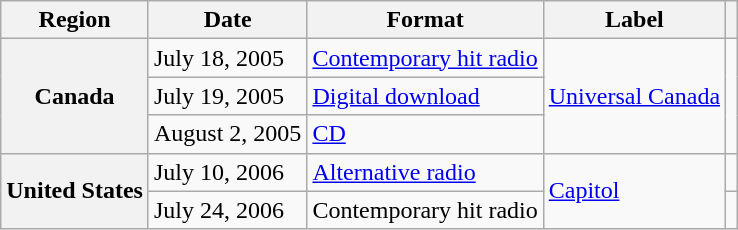<table class="wikitable plainrowheaders">
<tr>
<th scope="col">Region</th>
<th>Date</th>
<th>Format</th>
<th>Label</th>
<th></th>
</tr>
<tr>
<th scope="row" rowspan="3">Canada</th>
<td>July 18, 2005</td>
<td><a href='#'>Contemporary hit radio</a></td>
<td rowspan="3"><a href='#'>Universal Canada</a></td>
<td align="center" rowspan="3"></td>
</tr>
<tr>
<td>July 19, 2005</td>
<td><a href='#'>Digital download</a></td>
</tr>
<tr>
<td>August 2, 2005</td>
<td><a href='#'>CD</a></td>
</tr>
<tr>
<th scope="row" rowspan="2">United States</th>
<td>July 10, 2006</td>
<td><a href='#'>Alternative radio</a></td>
<td rowspan="2"><a href='#'>Capitol</a></td>
<td align="center"></td>
</tr>
<tr>
<td>July 24, 2006</td>
<td>Contemporary hit radio</td>
<td align="center"></td>
</tr>
</table>
